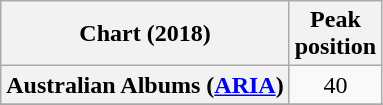<table class="wikitable plainrowheaders" style="text-align:center">
<tr>
<th scope="col">Chart (2018)</th>
<th scope="col">Peak<br> position</th>
</tr>
<tr>
<th scope="row">Australian Albums (<a href='#'>ARIA</a>)</th>
<td>40</td>
</tr>
<tr>
</tr>
</table>
